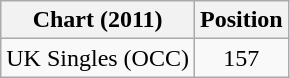<table class="wikitable">
<tr>
<th>Chart (2011)</th>
<th>Position</th>
</tr>
<tr>
<td>UK Singles (OCC)</td>
<td style="text-align:center;">157</td>
</tr>
</table>
